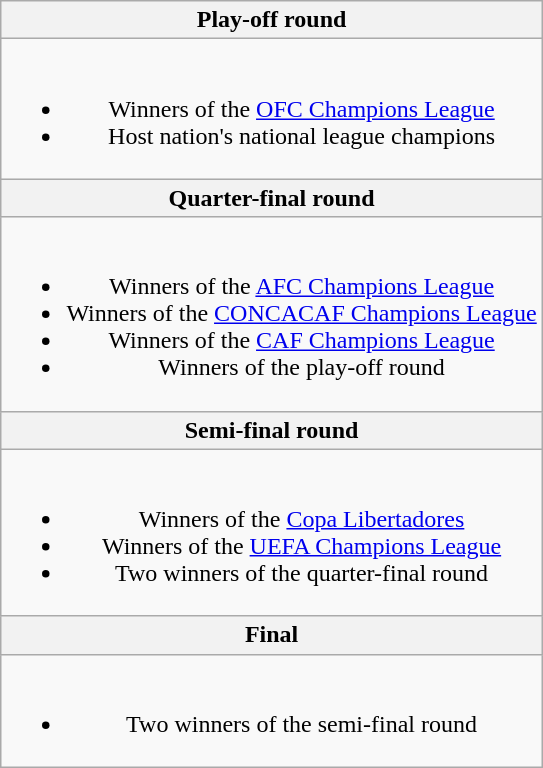<table class="wikitable" style="text-align:center;margin-left:1em;float:right">
<tr>
<th scope=col>Play-off round</th>
</tr>
<tr>
<td><br><ul><li>Winners of the <a href='#'>OFC Champions League</a></li><li>Host nation's national league champions</li></ul></td>
</tr>
<tr>
<th scope=col>Quarter-final round</th>
</tr>
<tr>
<td><br><ul><li>Winners of the <a href='#'>AFC Champions League</a></li><li>Winners of the <a href='#'>CONCACAF Champions League</a></li><li>Winners of the <a href='#'>CAF Champions League</a></li><li>Winners of the play-off round</li></ul></td>
</tr>
<tr>
<th scope=col>Semi-final round</th>
</tr>
<tr>
<td><br><ul><li>Winners of the <a href='#'>Copa Libertadores</a></li><li>Winners of the <a href='#'>UEFA Champions League</a></li><li>Two winners of the quarter-final round</li></ul></td>
</tr>
<tr>
<th scope=col>Final</th>
</tr>
<tr>
<td><br><ul><li>Two winners of the semi-final round</li></ul></td>
</tr>
</table>
